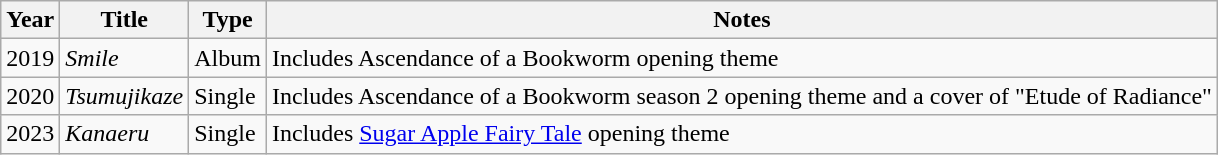<table class="wikitable">
<tr>
<th>Year</th>
<th>Title</th>
<th>Type</th>
<th>Notes</th>
</tr>
<tr>
<td>2019</td>
<td><em>Smile</em></td>
<td>Album</td>
<td>Includes Ascendance of a Bookworm opening theme</td>
</tr>
<tr>
<td>2020</td>
<td><em>Tsumujikaze</em></td>
<td>Single</td>
<td>Includes Ascendance of a Bookworm season 2 opening theme and a cover of "Etude of Radiance"</td>
</tr>
<tr>
<td>2023</td>
<td><em>Kanaeru</em></td>
<td>Single</td>
<td>Includes <a href='#'>Sugar Apple Fairy Tale</a> opening theme</td>
</tr>
</table>
